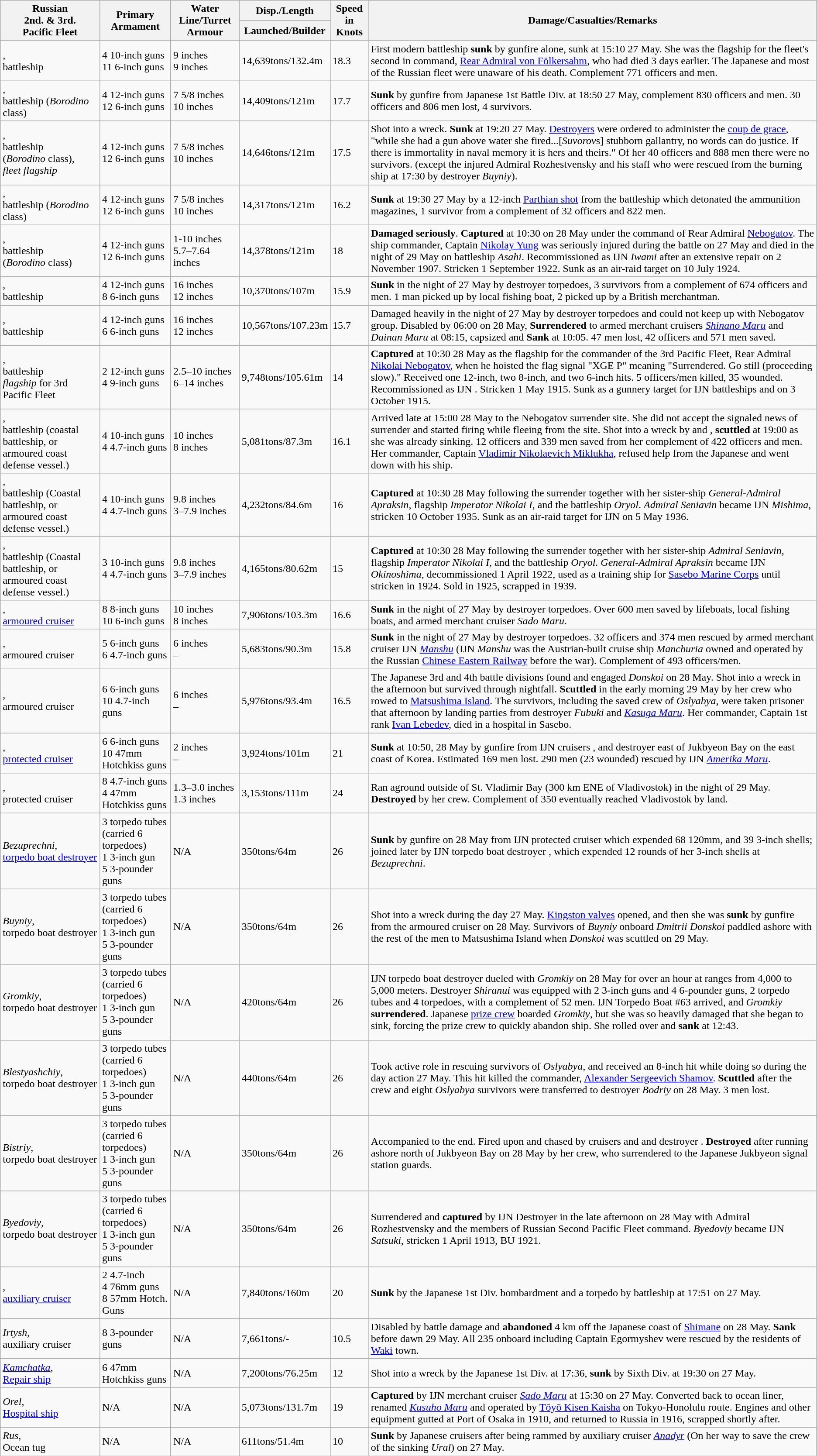<table class="wikitable">
<tr>
<th rowspan=2>Russian<br>2nd. & 3rd.<br>Pacific Fleet</th>
<th rowspan=2>Primary Armament</th>
<th rowspan=2>Water Line/Turret Armour</th>
<th>Disp./Length</th>
<th rowspan=2>Speed in Knots</th>
<th rowspan=2>Damage/Casualties/Remarks</th>
</tr>
<tr>
<th>Launched/Builder</th>
</tr>
<tr>
<td>,<br>battleship</td>
<td>4 10-inch guns<br>11 6-inch guns</td>
<td>9 inches<br>9 inches</td>
<td>14,639tons/132.4m<br></td>
<td>18.3</td>
<td>First modern battleship <strong>sunk</strong> by gunfire alone, sunk at 15:10 27 May. She was the flagship for the fleet's second in command, <a href='#'>Rear Admiral von Fölkersahm</a>, who had died 3 days earlier. The Japanese and most of the Russian fleet were unaware of his death. Complement 771 officers and men.</td>
</tr>
<tr>
<td>,<br>battleship (<em>Borodino</em> class)</td>
<td>4 12-inch guns<br>12 6-inch guns</td>
<td>7 5/8 inches<br>10 inches</td>
<td>14,409tons/121m<br></td>
<td>17.7</td>
<td><strong>Sunk</strong> by gunfire from Japanese 1st Battle Div. at 18:50 27 May, complement 830 officers and men.  30 officers and 806 men lost, 4 survivors.</td>
</tr>
<tr>
<td>,<br>battleship<br>(<em>Borodino</em> class),<br><em>fleet flagship</em></td>
<td>4 12-inch guns<br>12 6-inch guns</td>
<td>7 5/8 inches<br>10 inches</td>
<td>14,646tons/121m<br></td>
<td>17.5</td>
<td>Shot into a wreck. <strong>Sunk</strong> at 19:20 27 May. <a href='#'>Destroyers</a> were ordered to administer the <a href='#'>coup de grace</a>, "while she had a gun above water she fired...[<em>Suvorov</em>s] stubborn gallantry, no words can do justice. If there is immortality in naval memory it is hers and theirs."  Of her 40 officers and 888 men there were no survivors. (except the injured Admiral Rozhestvensky and his staff who were rescued from the burning ship at 17:30 by destroyer <em>Buyniy</em>).</td>
</tr>
<tr>
<td>,<br>battleship (<em>Borodino</em> class)</td>
<td>4 12-inch guns<br>12 6-inch guns</td>
<td>7 5/8 inches<br>10 inches</td>
<td>14,317tons/121m<br></td>
<td>16.2</td>
<td><strong>Sunk</strong> at 19:30 27 May by a 12-inch <a href='#'>Parthian shot</a> from the battleship  which detonated the ammunition magazines, 1 survivor from a complement of 32 officers and 822 men.</td>
</tr>
<tr>
<td>,<br>battleship<br>(<em>Borodino</em> class)</td>
<td>4 12-inch guns<br>12 6-inch guns</td>
<td>1-10 inches<br>5.7–7.64 inches</td>
<td>14,378tons/121m<br></td>
<td>18</td>
<td><strong>Damaged seriously</strong>. <strong>Captured</strong> at 10:30 on 28 May under the command of Rear Admiral <a href='#'>Nebogatov</a>.  The ship commander, Captain <a href='#'>Nikolay Yung</a> was seriously injured during the battle on 27 May and died in the night of 29 May on battleship <em>Asahi</em>. Recommissioned as IJN <em>Iwami</em> after an extensive repair on 2 November 1907.  Stricken 1 September 1922.  Sunk as an air-raid target on 10 July 1924.</td>
</tr>
<tr>
<td>,<br>battleship</td>
<td>4 12-inch guns<br>8 6-inch guns</td>
<td>16 inches<br>12 inches</td>
<td>10,370tons/107m<br></td>
<td>15.9</td>
<td><strong>Sunk</strong> in the night of 27 May by destroyer torpedoes, 3 survivors from a complement of 674 officers and men. 1 man picked up by local fishing boat, 2 picked up by a British merchantman.</td>
</tr>
<tr>
<td>,<br>battleship</td>
<td>4 12-inch guns<br>6 6-inch guns</td>
<td>16 inches<br>12 inches</td>
<td>10,567tons/107.23m<br></td>
<td>15.7</td>
<td>Damaged heavily in the night of 27 May by destroyer torpedoes and could not keep up with Nebogatov group. Disabled by 06:00 on 28 May, <strong>Surrendered</strong> to armed merchant cruisers <a href='#'><em>Shinano Maru</em></a> and <em>Dainan Maru</em> at 08:15, capsized and <strong>Sank</strong> at 10:05. 47 men lost, 42 officers and 571 men saved.</td>
</tr>
<tr>
<td>,<br>battleship<br><em>flagship</em> for 3rd Pacific Fleet</td>
<td>2 12-inch guns<br>4 9-inch guns</td>
<td>2.5–10 inches<br>6–14 inches</td>
<td>9,748tons/105.61m<br></td>
<td>14</td>
<td><strong>Captured</strong> at 10:30 28 May as the flagship for the commander of the 3rd Pacific Fleet, Rear Admiral <a href='#'>Nikolai Nebogatov</a>, when he hoisted the flag signal "XGE P" meaning "Surrendered. Go still (proceeding slow)." Received one 12-inch, two 8-inch, and two 6-inch hits.  5 officers/men killed, 35 wounded. Recommissioned as IJN . Stricken 1 May 1915. Sunk as a gunnery target for IJN battleships  and  on 3 October 1915.</td>
</tr>
<tr>
<td>,<br>battleship (coastal battleship, or armoured coast defense vessel.)</td>
<td>4 10-inch guns<br>4 4.7-inch guns</td>
<td>10 inches<br>8 inches</td>
<td>5,081tons/87.3m<br></td>
<td>16.1</td>
<td>Arrived late at 15:00 28 May to the Nebogatov surrender site.  She did not accept the signaled news of surrender and started firing while fleeing from the site. Shot into a wreck by  and , <strong>scuttled</strong> at 19:00 as she was already sinking. 12 officers and 339 men saved from her complement of 422 officers and men.  Her commander, Captain <a href='#'>Vladimir Nikolaevich Miklukha</a>, refused help from the Japanese and went down with his ship.</td>
</tr>
<tr>
<td>,<br>battleship (Coastal battleship, or armoured coast defense vessel.)</td>
<td>4 10-inch guns<br>4 4.7-inch guns</td>
<td>9.8 inches<br>3–7.9 inches</td>
<td>4,232tons/84.6m<br></td>
<td>16</td>
<td><strong>Captured</strong> at 10:30 28 May following the surrender together with her sister-ship <em>General-Admiral Apraksin</em>, flagship <em>Imperator Nikolai I</em>, and the battleship <em>Oryol</em>. <em>Admiral Seniavin</em> became IJN <em>Mishima</em>, stricken 10 October 1935. Sunk as an air-raid target for IJN  on 5 May 1936.</td>
</tr>
<tr>
<td>,<br>battleship (Coastal battleship, or armoured coast defense vessel.)</td>
<td>3 10-inch guns<br>4 4.7-inch guns</td>
<td>9.8 inches<br>3–7.9 inches</td>
<td>4,165tons/80.62m<br></td>
<td>15</td>
<td><strong>Captured</strong> at 10:30 28 May following the surrender together with her sister-ship <em>Admiral Seniavin</em>, flagship <em>Imperator Nikolai I</em>, and the battleship <em>Oryol</em>. <em>General-Admiral Apraksin</em> became IJN <em>Okinoshima</em>, decommissioned 1 April 1922, used as a training ship for <a href='#'>Sasebo Marine Corps</a> until stricken in 1924. Sold in 1925, scrapped in 1939.</td>
</tr>
<tr>
<td>,<br><a href='#'>armoured cruiser</a></td>
<td>8 8-inch guns<br>10 6-inch guns</td>
<td>10 inches<br>8 inches</td>
<td>7,906tons/103.3m<br></td>
<td>16.6</td>
<td><strong>Sunk</strong> in the night of 27 May by destroyer torpedoes.  Over 600 men saved by lifeboats, local fishing boats, and armed merchant cruiser <em>Sado Maru</em>.</td>
</tr>
<tr>
<td>,<br>armoured cruiser</td>
<td>5 6-inch guns<br>6 4.7-inch guns</td>
<td>6 inches<br>–</td>
<td>5,683tons/90.3m<br></td>
<td>15.8</td>
<td><strong>Sunk</strong> in the night of 27 May by destroyer torpedoes. 32 officers and 374 men rescued by armed merchant cruiser IJN <a href='#'><em>Manshu</em></a> (IJN <em>Manshu</em> was the Austrian-built cruise ship <em>Manchuria</em> owned and operated by the Russian <a href='#'>Chinese Eastern Railway</a> before the war). Complement of 493 officers/men.</td>
</tr>
<tr>
<td>,<br>armoured cruiser</td>
<td>6 6-inch guns<br>10 4.7-inch guns</td>
<td>6 inches<br>–</td>
<td>5,976tons/93.4m<br></td>
<td>16.5</td>
<td>The Japanese 3rd and 4th battle divisions found and engaged <em>Donskoi</em> on 28 May. Shot into a wreck in the afternoon but survived through nightfall. <strong>Scuttled</strong> in the early morning 29 May by her crew who rowed to <a href='#'>Matsushima Island</a>. The survivors, including the saved crew of <em>Oslyabya</em>, were taken prisoner that afternoon by landing parties from destroyer <em>Fubuki</em> and <em><a href='#'>Kasuga Maru</a></em>. Her commander, Captain 1st rank <a href='#'>Ivan Lebedev</a>, died in a hospital in Sasebo.</td>
</tr>
<tr>
<td>,<br><a href='#'>protected cruiser</a></td>
<td>6 6-inch guns<br>10 47mm Hotchkiss guns</td>
<td>2 inches<br>–</td>
<td>3,924tons/101m<br></td>
<td>21</td>
<td><strong>Sunk</strong> at 10:50, 28 May by gunfire from IJN cruisers ,  and destroyer  east of Jukbyeon Bay on the east coast of Korea. Estimated 169 men lost. 290 men (23 wounded) rescued by IJN <em><a href='#'>Amerika Maru</a></em>.</td>
</tr>
<tr>
<td>,<br>protected cruiser</td>
<td>8 4.7-inch guns<br>4 47mm Hotchkiss guns</td>
<td>1.3–3.0 inches<br>1.3 inches</td>
<td>3,153tons/111m<br></td>
<td>24</td>
<td>Ran aground outside of St. Vladimir Bay (300 km ENE of Vladivostok) in the night of 29 May. <strong>Destroyed</strong> by her crew. Complement of 350 eventually reached Vladivostok by land.</td>
</tr>
<tr>
<td><em>Bezuprechni</em>,<br><a href='#'>torpedo boat destroyer</a></td>
<td>3 torpedo tubes (carried 6 torpedoes)<br>1 3-inch gun<br>5 3-pounder guns</td>
<td>N/A</td>
<td>350tons/64m<br></td>
<td>26</td>
<td><strong>Sunk</strong> by gunfire on 28 May from IJN protected cruiser  which expended 68 120mm, and 39 3-inch shells; joined later by IJN torpedo boat destroyer , which expended 12 rounds of her 3-inch shells at <em>Bezuprechni</em>.</td>
</tr>
<tr>
<td><em>Buyniy</em>,<br>torpedo boat destroyer</td>
<td>3 torpedo tubes (carried 6 torpedoes)<br>1 3-inch gun<br>5 3-pounder guns</td>
<td>N/A</td>
<td>350tons/64m<br></td>
<td>26</td>
<td>Shot into a wreck during the day 27 May. <a href='#'>Kingston valves</a> opened, and then she was <strong>sunk</strong> by gunfire from the armoured cruiser  on 28 May. Survivors of <em>Buyniy</em> onboard <em>Dmitrii Donskoi</em> paddled ashore with the rest of the men to Matsushima Island when <em>Donskoi</em> was scuttled on 29 May.</td>
</tr>
<tr>
<td><em>Gromkiy</em>,<br>torpedo boat destroyer</td>
<td>3 torpedo tubes (carried 6 torpedoes)<br>1 3-inch gun<br>5 3-pounder guns</td>
<td>N/A</td>
<td>420tons/64m<br></td>
<td>26</td>
<td>IJN torpedo boat destroyer  dueled with <em>Gromkiy</em> on 28 May for over an hour at ranges from 4,000 to 5,000 meters. Destroyer <em>Shiranui</em> was equipped with 2 3-inch guns and 4 6-pounder guns, 2 torpedo tubes and 4 torpedoes, with a complement of 52 men.  IJN Torpedo Boat #63 arrived, and <em>Gromkiy</em> <strong>surrendered</strong>. Japanese <a href='#'>prize crew</a> boarded <em>Gromkiy</em>, but she was so heavily damaged that she began to sink, forcing the prize crew to quickly abandon ship.  She rolled over and <strong>sank</strong> at 12:43.</td>
</tr>
<tr>
<td><em>Blestyashchiy</em>,<br>torpedo boat destroyer</td>
<td>3 torpedo tubes (carried 6 torpedoes)<br>1 3-inch gun<br>5 3-pounder guns</td>
<td>N/A</td>
<td>440tons/64m<br></td>
<td>26</td>
<td>Took active role in rescuing survivors of <em>Oslyabya</em>, and received an 8-inch hit while doing so during the day action 27 May. This hit killed the commander, <a href='#'>Alexander Sergeevich Shamov</a>. <strong>Scuttled</strong> after the crew and eight <em>Oslyabya</em> survivors were transferred to destroyer <em>Bodriy</em> on 28 May.   3 men lost.</td>
</tr>
<tr>
<td><em>Bistriy</em>,<br>torpedo boat destroyer</td>
<td>3 torpedo tubes (carried 6 torpedoes)<br>1 3-inch gun<br>5 3-pounder guns</td>
<td>N/A</td>
<td>350tons/64m<br></td>
<td>26</td>
<td>Accompanied  to the end.  Fired upon and chased by cruisers  and  and destroyer . <strong>Destroyed</strong> after running ashore north of Jukbyeon Bay on 28 May by her crew, who surrendered to the Japanese Jukbyeon signal station guards.</td>
</tr>
<tr>
<td><em>Byedoviy</em>,<br>torpedo boat destroyer</td>
<td>3 torpedo tubes (carried 6 torpedoes)<br>1 3-inch gun<br>5 3-pounder guns</td>
<td>N/A</td>
<td>350tons/64m<br></td>
<td>26</td>
<td>Surrendered and <strong>captured</strong> by IJN Destroyer  in the late afternoon on 28 May with Admiral Rozhestvensky and the members of Russian Second Pacific Fleet command. <em>Byedoviy</em> became IJN <em>Satsuki</em>, stricken 1 April 1913, BU 1921.</td>
</tr>
<tr>
<td>,<br><a href='#'>auxiliary cruiser</a></td>
<td>2 4.7-inch<br>4 76mm guns<br>8 57mm Hotch. Guns</td>
<td>N/A</td>
<td>7,840tons/160m<br></td>
<td>20</td>
<td><strong>Sunk</strong> by the Japanese 1st Div. bombardment and a torpedo by battleship  at 17:51 on 27 May.</td>
</tr>
<tr>
<td><em>Irtysh</em>,<br>auxiliary cruiser</td>
<td>8 3-pounder guns</td>
<td>N/A</td>
<td>7,661tons/-<br></td>
<td>10.5</td>
<td>Disabled by battle damage and <strong>abandoned</strong> 4 km off the Japanese coast of <a href='#'>Shimane</a> on 28 May. <strong>Sank</strong> before dawn 29 May. All 235 onboard including Captain Egormyshev were rescued by the residents of <a href='#'>Waki</a> town.</td>
</tr>
<tr>
<td><a href='#'><em>Kamchatka</em></a>,<br><a href='#'>Repair ship</a></td>
<td>6 47mm<br>Hotchkiss guns</td>
<td>N/A</td>
<td>7,200tons/76.25m<br></td>
<td>12</td>
<td>Shot into a wreck by the Japanese 1st Div. at 17:36, <strong>sunk</strong> by Sixth Div. at 19:30 on 27 May.</td>
</tr>
<tr>
<td><em>Orel</em>,<br><a href='#'>Hospital ship</a></td>
<td>N/A</td>
<td>N/A</td>
<td>5,073tons/131.7m<br></td>
<td>19</td>
<td><strong>Captured</strong> by IJN merchant cruiser <a href='#'><em>Sado Maru</em></a> at 15:30 on 27 May. Converted back to ocean liner, renamed <a href='#'><em>Kusuho Maru</em></a> and operated by <a href='#'>Tōyō Kisen Kaisha</a> on Tokyo-Honolulu route. Engines and other equipment gutted at Port of Osaka in 1910, and returned to Russia in 1916, scrapped shortly after.</td>
</tr>
<tr>
<td><em>Rus</em>,<br>Ocean tug</td>
<td>N/A</td>
<td>N/A</td>
<td>611tons/51.4m<br></td>
<td>10</td>
<td><strong>Sunk</strong> by Japanese cruisers after being rammed by auxiliary cruiser <a href='#'><em>Anadyr</em></a> (On her way to save the crew of the sinking <em>Ural</em>) on 27 May.</td>
</tr>
</table>
